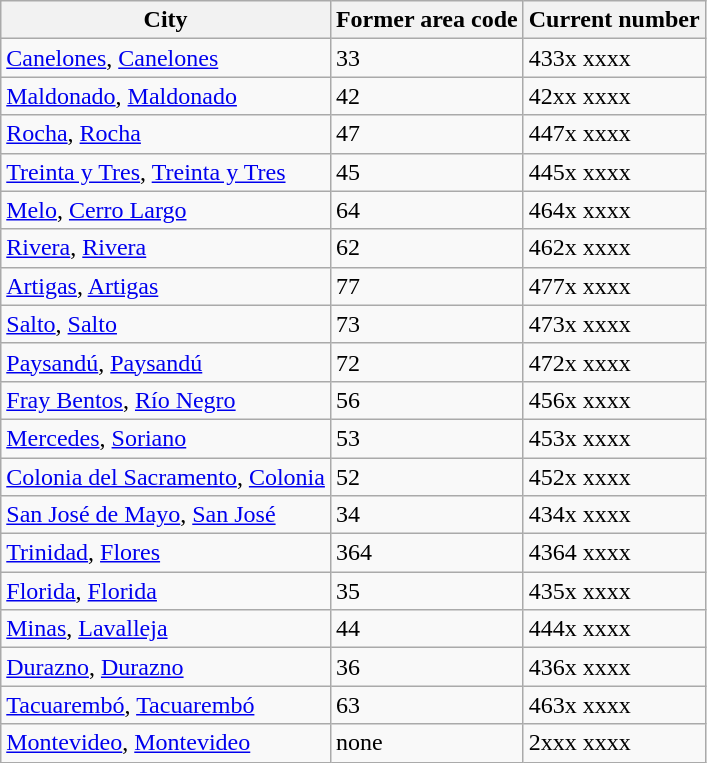<table class="wikitable">
<tr>
<th>City</th>
<th>Former area code</th>
<th>Current number</th>
</tr>
<tr>
<td><a href='#'>Canelones</a>, <a href='#'>Canelones</a></td>
<td>33</td>
<td>433x xxxx</td>
</tr>
<tr>
<td><a href='#'>Maldonado</a>, <a href='#'>Maldonado</a></td>
<td>42</td>
<td>42xx xxxx</td>
</tr>
<tr>
<td><a href='#'>Rocha</a>, <a href='#'>Rocha</a></td>
<td>47</td>
<td>447x xxxx</td>
</tr>
<tr>
<td><a href='#'>Treinta y Tres</a>, <a href='#'>Treinta y Tres</a></td>
<td>45</td>
<td>445x xxxx</td>
</tr>
<tr>
<td><a href='#'>Melo</a>, <a href='#'>Cerro Largo</a></td>
<td>64</td>
<td>464x xxxx</td>
</tr>
<tr>
<td><a href='#'>Rivera</a>, <a href='#'>Rivera</a></td>
<td>62</td>
<td>462x xxxx</td>
</tr>
<tr>
<td><a href='#'>Artigas</a>, <a href='#'>Artigas</a></td>
<td>77</td>
<td>477x xxxx</td>
</tr>
<tr>
<td><a href='#'>Salto</a>, <a href='#'>Salto</a></td>
<td>73</td>
<td>473x xxxx</td>
</tr>
<tr>
<td><a href='#'>Paysandú</a>, <a href='#'>Paysandú</a></td>
<td>72</td>
<td>472x xxxx</td>
</tr>
<tr>
<td><a href='#'>Fray Bentos</a>, <a href='#'>Río Negro</a></td>
<td>56</td>
<td>456x xxxx</td>
</tr>
<tr>
<td><a href='#'>Mercedes</a>, <a href='#'>Soriano</a></td>
<td>53</td>
<td>453x xxxx</td>
</tr>
<tr>
<td><a href='#'>Colonia del Sacramento</a>, <a href='#'>Colonia</a></td>
<td>52</td>
<td>452x xxxx</td>
</tr>
<tr>
<td><a href='#'>San José de Mayo</a>, <a href='#'>San José</a></td>
<td>34</td>
<td>434x xxxx</td>
</tr>
<tr>
<td><a href='#'>Trinidad</a>, <a href='#'>Flores</a></td>
<td>364</td>
<td>4364 xxxx</td>
</tr>
<tr>
<td><a href='#'>Florida</a>, <a href='#'>Florida</a></td>
<td>35</td>
<td>435x xxxx</td>
</tr>
<tr>
<td><a href='#'>Minas</a>, <a href='#'>Lavalleja</a></td>
<td>44</td>
<td>444x xxxx</td>
</tr>
<tr>
<td><a href='#'>Durazno</a>, <a href='#'>Durazno</a></td>
<td>36</td>
<td>436x xxxx</td>
</tr>
<tr>
<td><a href='#'>Tacuarembó</a>, <a href='#'>Tacuarembó</a></td>
<td>63</td>
<td>463x xxxx</td>
</tr>
<tr>
<td><a href='#'>Montevideo</a>, <a href='#'>Montevideo</a></td>
<td>none</td>
<td>2xxx xxxx</td>
</tr>
</table>
